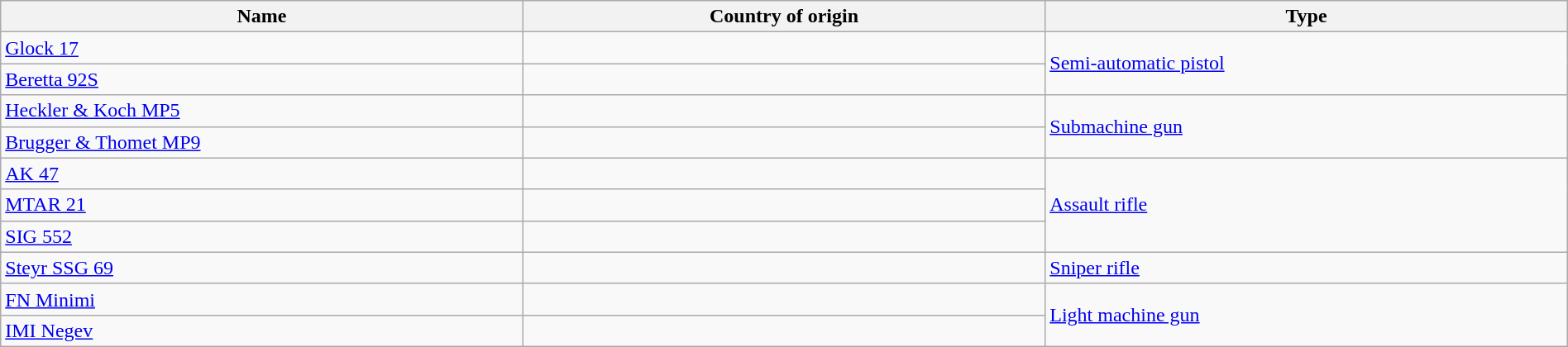<table class="wikitable" border="0" width="100%">
<tr>
<th width="25%">Name</th>
<th width="25%">Country of origin</th>
<th width="25%">Type</th>
</tr>
<tr>
<td><a href='#'>Glock 17</a></td>
<td></td>
<td rowspan="2"><a href='#'>Semi-automatic pistol</a></td>
</tr>
<tr>
<td><a href='#'>Beretta 92S</a></td>
<td></td>
</tr>
<tr>
<td><a href='#'>Heckler & Koch MP5</a></td>
<td></td>
<td rowspan="2"><a href='#'>Submachine gun</a></td>
</tr>
<tr>
<td><a href='#'>Brugger & Thomet MP9</a></td>
<td></td>
</tr>
<tr>
<td><a href='#'>AK 47</a></td>
<td></td>
<td rowspan="3"><a href='#'>Assault rifle</a></td>
</tr>
<tr>
<td><a href='#'>MTAR 21</a></td>
<td></td>
</tr>
<tr>
<td><a href='#'>SIG 552</a></td>
<td></td>
</tr>
<tr>
<td><a href='#'>Steyr SSG 69</a></td>
<td></td>
<td><a href='#'>Sniper rifle</a></td>
</tr>
<tr>
<td><a href='#'>FN Minimi</a></td>
<td></td>
<td rowspan="2"><a href='#'>Light machine gun</a></td>
</tr>
<tr>
<td><a href='#'>IMI Negev</a></td>
<td></td>
</tr>
</table>
